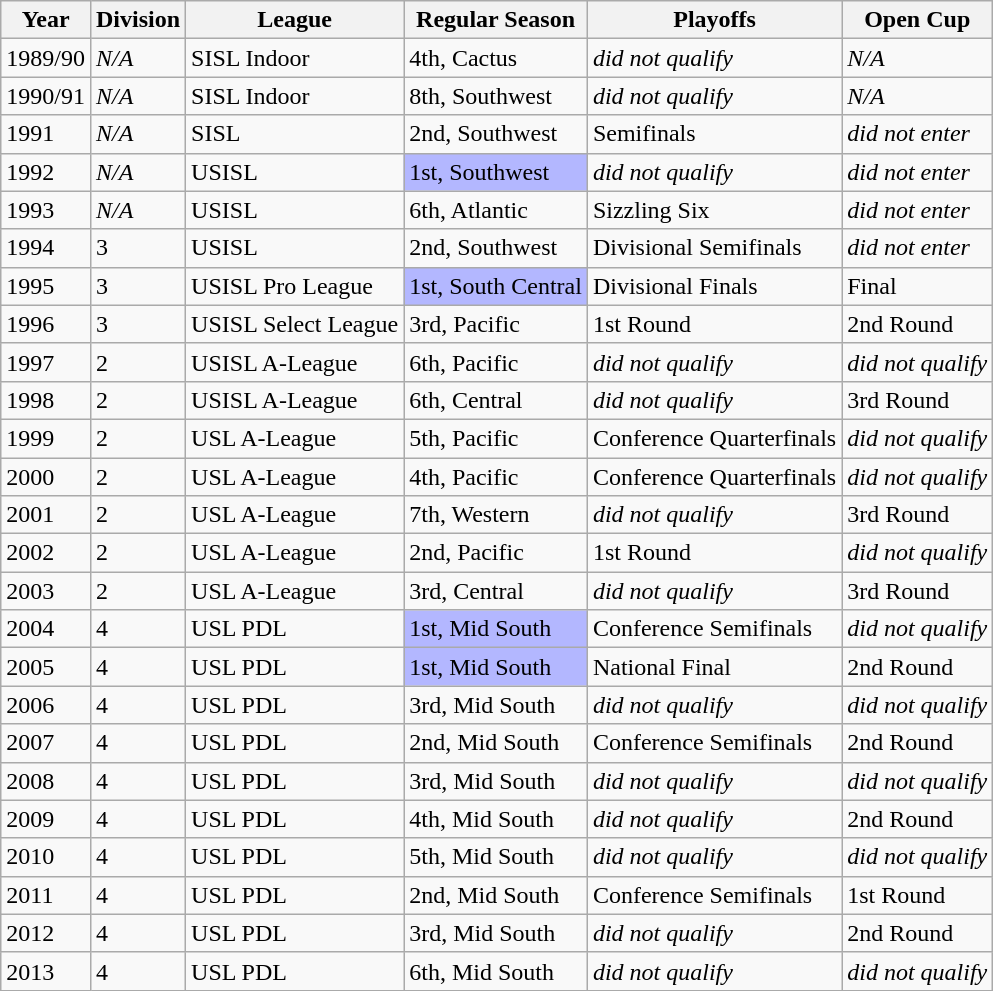<table class="wikitable">
<tr>
<th>Year</th>
<th>Division</th>
<th>League</th>
<th>Regular Season</th>
<th>Playoffs</th>
<th>Open Cup</th>
</tr>
<tr>
<td>1989/90</td>
<td><em>N/A</em></td>
<td>SISL Indoor</td>
<td>4th, Cactus</td>
<td><em>did not qualify</em></td>
<td><em>N/A</em></td>
</tr>
<tr>
<td>1990/91</td>
<td><em>N/A</em></td>
<td>SISL Indoor</td>
<td>8th, Southwest</td>
<td><em>did not qualify</em></td>
<td><em>N/A</em></td>
</tr>
<tr>
<td>1991</td>
<td><em>N/A</em></td>
<td>SISL</td>
<td>2nd, Southwest</td>
<td>Semifinals</td>
<td><em>did not enter</em></td>
</tr>
<tr>
<td>1992</td>
<td><em>N/A</em></td>
<td>USISL</td>
<td style="background:#b3b7ff;">1st, Southwest</td>
<td><em>did not qualify</em></td>
<td><em>did not enter</em></td>
</tr>
<tr>
<td>1993</td>
<td><em>N/A</em></td>
<td>USISL</td>
<td>6th, Atlantic</td>
<td>Sizzling Six</td>
<td><em>did not enter</em></td>
</tr>
<tr>
<td>1994</td>
<td>3</td>
<td>USISL</td>
<td>2nd, Southwest</td>
<td>Divisional Semifinals</td>
<td><em>did not enter</em></td>
</tr>
<tr>
<td>1995</td>
<td>3</td>
<td>USISL Pro League</td>
<td style="background:#b3b7ff;">1st, South Central</td>
<td>Divisional Finals</td>
<td>Final</td>
</tr>
<tr>
<td>1996</td>
<td>3</td>
<td>USISL Select League</td>
<td>3rd, Pacific</td>
<td>1st Round</td>
<td>2nd Round</td>
</tr>
<tr>
<td>1997</td>
<td>2</td>
<td>USISL A-League</td>
<td>6th, Pacific</td>
<td><em>did not qualify</em></td>
<td><em>did not qualify</em></td>
</tr>
<tr>
<td>1998</td>
<td>2</td>
<td>USISL A-League</td>
<td>6th, Central</td>
<td><em>did not qualify</em></td>
<td>3rd Round</td>
</tr>
<tr>
<td>1999</td>
<td>2</td>
<td>USL A-League</td>
<td>5th, Pacific</td>
<td>Conference Quarterfinals</td>
<td><em>did not qualify</em></td>
</tr>
<tr>
<td>2000</td>
<td>2</td>
<td>USL A-League</td>
<td>4th, Pacific</td>
<td>Conference Quarterfinals</td>
<td><em>did not qualify</em></td>
</tr>
<tr>
<td>2001</td>
<td>2</td>
<td>USL A-League</td>
<td>7th, Western</td>
<td><em>did not qualify</em></td>
<td>3rd Round</td>
</tr>
<tr>
<td>2002</td>
<td>2</td>
<td>USL A-League</td>
<td>2nd, Pacific</td>
<td>1st Round</td>
<td><em>did not qualify</em></td>
</tr>
<tr>
<td>2003</td>
<td>2</td>
<td>USL A-League</td>
<td>3rd, Central</td>
<td><em>did not qualify</em></td>
<td>3rd Round</td>
</tr>
<tr>
<td>2004</td>
<td>4</td>
<td>USL PDL</td>
<td style="background:#b3b7ff;">1st, Mid South</td>
<td>Conference Semifinals</td>
<td><em>did not qualify</em></td>
</tr>
<tr>
<td>2005</td>
<td>4</td>
<td>USL PDL</td>
<td style="background:#b3b7ff;">1st, Mid South</td>
<td>National Final</td>
<td>2nd Round</td>
</tr>
<tr>
<td>2006</td>
<td>4</td>
<td>USL PDL</td>
<td>3rd, Mid South</td>
<td><em>did not qualify</em></td>
<td><em>did not qualify</em></td>
</tr>
<tr>
<td>2007</td>
<td>4</td>
<td>USL PDL</td>
<td>2nd, Mid South</td>
<td>Conference Semifinals</td>
<td>2nd Round</td>
</tr>
<tr>
<td>2008</td>
<td>4</td>
<td>USL PDL</td>
<td>3rd, Mid South</td>
<td><em>did not qualify</em></td>
<td><em>did not qualify</em></td>
</tr>
<tr>
<td>2009</td>
<td>4</td>
<td>USL PDL</td>
<td>4th, Mid South</td>
<td><em>did not qualify</em></td>
<td>2nd Round</td>
</tr>
<tr>
<td>2010</td>
<td>4</td>
<td>USL PDL</td>
<td>5th, Mid South</td>
<td><em>did not qualify</em></td>
<td><em>did not qualify</em></td>
</tr>
<tr>
<td>2011</td>
<td>4</td>
<td>USL PDL</td>
<td>2nd, Mid South</td>
<td>Conference Semifinals</td>
<td>1st Round</td>
</tr>
<tr>
<td>2012</td>
<td>4</td>
<td>USL PDL</td>
<td>3rd, Mid South</td>
<td><em>did not qualify</em></td>
<td>2nd Round</td>
</tr>
<tr>
<td>2013</td>
<td>4</td>
<td>USL PDL</td>
<td>6th, Mid South</td>
<td><em>did not qualify</em></td>
<td><em>did not qualify</em></td>
</tr>
</table>
